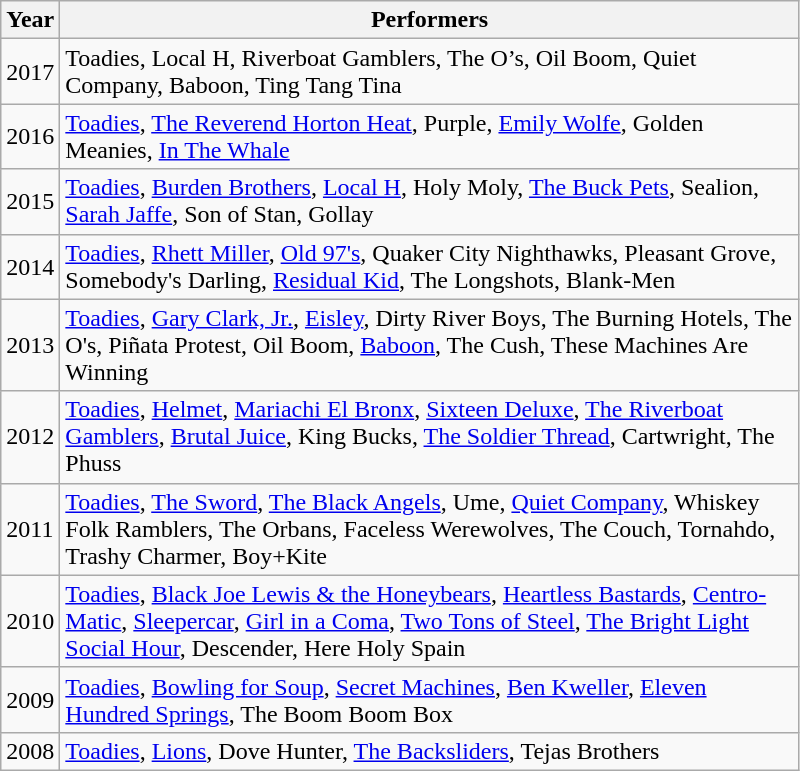<table class="wikitable" style="width: 400pt;">
<tr>
<th>Year</th>
<th>Performers</th>
</tr>
<tr>
<td>2017</td>
<td>Toadies, Local H, Riverboat Gamblers, The O’s, Oil Boom, Quiet Company, Baboon, Ting Tang Tina</td>
</tr>
<tr>
<td>2016</td>
<td><a href='#'>Toadies</a>, <a href='#'>The Reverend Horton Heat</a>, Purple, <a href='#'>Emily Wolfe</a>, Golden Meanies, <a href='#'>In The Whale</a></td>
</tr>
<tr>
<td>2015</td>
<td><a href='#'>Toadies</a>, <a href='#'>Burden Brothers</a>, <a href='#'>Local H</a>, Holy Moly, <a href='#'>The Buck Pets</a>, Sealion, <a href='#'>Sarah Jaffe</a>, Son of Stan, Gollay</td>
</tr>
<tr>
<td>2014</td>
<td><a href='#'>Toadies</a>, <a href='#'>Rhett Miller</a>, <a href='#'>Old 97's</a>, Quaker City Nighthawks, Pleasant Grove, Somebody's Darling, <a href='#'>Residual Kid</a>, The Longshots, Blank-Men</td>
</tr>
<tr>
<td>2013</td>
<td><a href='#'>Toadies</a>, <a href='#'>Gary Clark, Jr.</a>, <a href='#'>Eisley</a>, Dirty River Boys, The Burning Hotels, The O's, Piñata Protest, Oil Boom, <a href='#'>Baboon</a>, The Cush, These Machines Are Winning</td>
</tr>
<tr>
<td>2012</td>
<td><a href='#'>Toadies</a>,  <a href='#'>Helmet</a>, <a href='#'>Mariachi El Bronx</a>, <a href='#'>Sixteen Deluxe</a>, <a href='#'>The Riverboat Gamblers</a>, <a href='#'>Brutal Juice</a>, King Bucks, <a href='#'>The Soldier Thread</a>, Cartwright, The Phuss</td>
</tr>
<tr>
<td>2011</td>
<td><a href='#'>Toadies</a>, <a href='#'>The Sword</a>, <a href='#'>The Black Angels</a>, Ume, <a href='#'>Quiet Company</a>, Whiskey Folk Ramblers, The Orbans, Faceless Werewolves, The Couch, Tornahdo, Trashy Charmer, Boy+Kite</td>
</tr>
<tr>
<td>2010</td>
<td><a href='#'>Toadies</a>, <a href='#'>Black Joe Lewis & the Honeybears</a>, <a href='#'>Heartless Bastards</a>, <a href='#'>Centro-Matic</a>, <a href='#'>Sleepercar</a>, <a href='#'>Girl in a Coma</a>, <a href='#'>Two Tons of Steel</a>, <a href='#'>The Bright Light Social Hour</a>, Descender, Here Holy Spain</td>
</tr>
<tr>
<td>2009</td>
<td><a href='#'>Toadies</a>, <a href='#'>Bowling for Soup</a>, <a href='#'>Secret Machines</a>, <a href='#'>Ben Kweller</a>, <a href='#'>Eleven Hundred Springs</a>, The Boom Boom Box</td>
</tr>
<tr>
<td>2008</td>
<td><a href='#'>Toadies</a>, <a href='#'> Lions</a>, Dove Hunter, <a href='#'>The Backsliders</a>, Tejas Brothers</td>
</tr>
</table>
